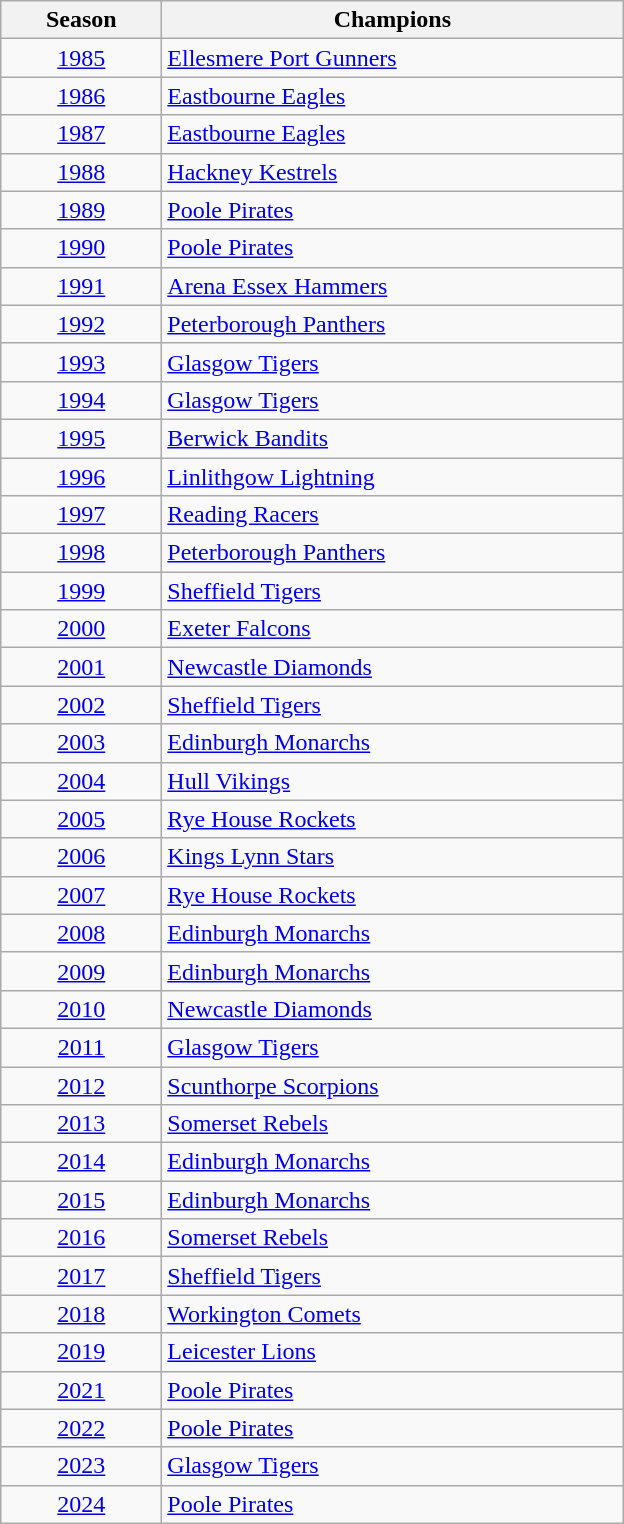<table class="wikitable" style="font-size: 100%">
<tr>
<th width=100>Season</th>
<th width=300>Champions</th>
</tr>
<tr align=center>
<td><a href='#'>1985</a></td>
<td align="left"><a href='#'>Ellesmere Port Gunners</a></td>
</tr>
<tr align=center>
<td><a href='#'>1986</a></td>
<td align="left"><a href='#'>Eastbourne Eagles</a></td>
</tr>
<tr align=center>
<td><a href='#'>1987</a></td>
<td align="left"><a href='#'>Eastbourne Eagles</a></td>
</tr>
<tr align=center>
<td><a href='#'>1988</a></td>
<td align="left"><a href='#'>Hackney Kestrels</a></td>
</tr>
<tr align=center>
<td><a href='#'>1989</a></td>
<td align="left"><a href='#'>Poole Pirates</a></td>
</tr>
<tr align=center>
<td><a href='#'>1990</a></td>
<td align="left"><a href='#'>Poole Pirates</a></td>
</tr>
<tr align=center>
<td><a href='#'>1991</a></td>
<td align="left"><a href='#'>Arena Essex Hammers</a></td>
</tr>
<tr align=center>
<td><a href='#'>1992</a></td>
<td align="left"><a href='#'>Peterborough Panthers</a></td>
</tr>
<tr align=center>
<td><a href='#'>1993</a></td>
<td align="left"><a href='#'>Glasgow Tigers</a></td>
</tr>
<tr align=center>
<td><a href='#'>1994</a></td>
<td align="left"><a href='#'>Glasgow Tigers</a></td>
</tr>
<tr align=center>
<td><a href='#'>1995</a></td>
<td align="left"><a href='#'>Berwick Bandits</a></td>
</tr>
<tr align=center>
<td><a href='#'>1996</a></td>
<td align="left"><a href='#'>Linlithgow Lightning</a></td>
</tr>
<tr align=center>
<td><a href='#'>1997</a></td>
<td align="left"><a href='#'>Reading Racers</a></td>
</tr>
<tr align=center>
<td><a href='#'>1998</a></td>
<td align="left"><a href='#'>Peterborough Panthers</a></td>
</tr>
<tr align=center>
<td><a href='#'>1999</a></td>
<td align="left"><a href='#'>Sheffield Tigers</a></td>
</tr>
<tr align=center>
<td><a href='#'>2000</a></td>
<td align="left"><a href='#'>Exeter Falcons</a></td>
</tr>
<tr align=center>
<td><a href='#'>2001</a></td>
<td align="left"><a href='#'>Newcastle Diamonds</a></td>
</tr>
<tr align=center>
<td><a href='#'>2002</a></td>
<td align="left"><a href='#'>Sheffield Tigers</a></td>
</tr>
<tr align=center>
<td><a href='#'>2003</a></td>
<td align="left"><a href='#'>Edinburgh Monarchs</a></td>
</tr>
<tr align=center>
<td><a href='#'>2004</a></td>
<td align="left"><a href='#'>Hull Vikings</a></td>
</tr>
<tr align=center>
<td><a href='#'>2005</a></td>
<td align="left"><a href='#'>Rye House Rockets</a></td>
</tr>
<tr align=center>
<td><a href='#'>2006</a></td>
<td align="left"><a href='#'>Kings Lynn Stars</a></td>
</tr>
<tr align=center>
<td><a href='#'>2007</a></td>
<td align="left"><a href='#'>Rye House Rockets</a></td>
</tr>
<tr align=center>
<td><a href='#'>2008</a></td>
<td align="left"><a href='#'>Edinburgh Monarchs</a></td>
</tr>
<tr align=center>
<td><a href='#'>2009</a></td>
<td align="left"><a href='#'>Edinburgh Monarchs</a></td>
</tr>
<tr align=center>
<td><a href='#'>2010</a></td>
<td align="left"><a href='#'>Newcastle Diamonds</a></td>
</tr>
<tr align=center>
<td><a href='#'>2011</a></td>
<td align="left"><a href='#'>Glasgow Tigers</a></td>
</tr>
<tr align=center>
<td><a href='#'>2012</a></td>
<td align="left"><a href='#'>Scunthorpe Scorpions</a></td>
</tr>
<tr align=center>
<td><a href='#'>2013</a></td>
<td align="left"><a href='#'>Somerset Rebels</a></td>
</tr>
<tr align=center>
<td><a href='#'>2014</a></td>
<td align="left"><a href='#'>Edinburgh Monarchs</a></td>
</tr>
<tr align=center>
<td><a href='#'>2015</a></td>
<td align="left"><a href='#'>Edinburgh Monarchs</a></td>
</tr>
<tr align=center>
<td><a href='#'>2016</a></td>
<td align="left"><a href='#'>Somerset Rebels</a></td>
</tr>
<tr align=center>
<td><a href='#'>2017</a></td>
<td align="left"><a href='#'>Sheffield Tigers</a></td>
</tr>
<tr align=center>
<td><a href='#'>2018</a></td>
<td align="left"><a href='#'>Workington Comets</a></td>
</tr>
<tr align=center>
<td><a href='#'>2019</a></td>
<td align="left"><a href='#'>Leicester Lions</a></td>
</tr>
<tr align=center>
<td><a href='#'>2021</a></td>
<td align="left"><a href='#'>Poole Pirates</a></td>
</tr>
<tr align=center>
<td><a href='#'>2022</a></td>
<td align="left"><a href='#'>Poole Pirates</a></td>
</tr>
<tr align=center>
<td><a href='#'>2023</a></td>
<td align="left"><a href='#'>Glasgow Tigers</a></td>
</tr>
<tr align=center>
<td><a href='#'>2024</a></td>
<td align="left"><a href='#'>Poole Pirates</a></td>
</tr>
</table>
